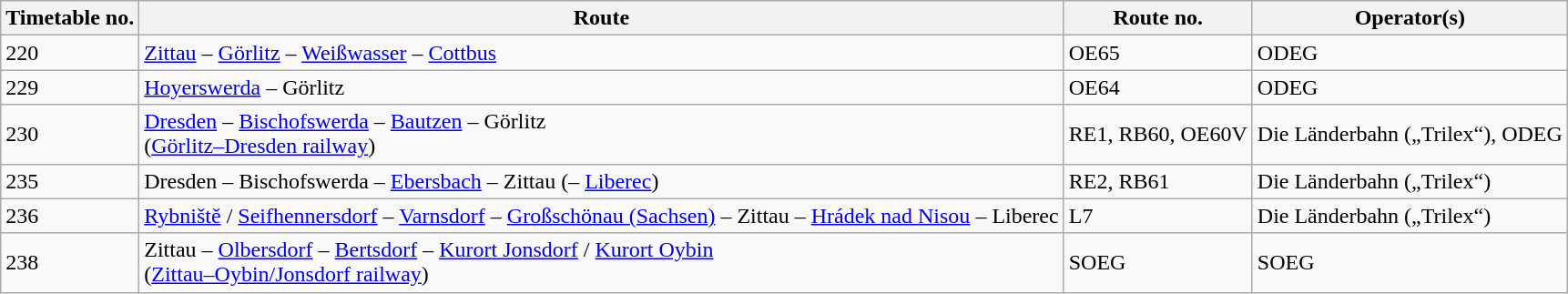<table class="wikitable">
<tr class="hintergrundfarbe5">
<th>Timetable no.</th>
<th>Route</th>
<th>Route no.</th>
<th>Operator(s)</th>
</tr>
<tr>
<td>220</td>
<td><a href='#'>Zittau</a> – <a href='#'>Görlitz</a> – <a href='#'>Weißwasser</a> – <a href='#'>Cottbus</a></td>
<td>OE65</td>
<td>ODEG</td>
</tr>
<tr>
<td>229</td>
<td><a href='#'>Hoyerswerda</a> – Görlitz</td>
<td>OE64</td>
<td>ODEG</td>
</tr>
<tr>
<td>230</td>
<td><a href='#'>Dresden</a> – <a href='#'>Bischofswerda</a> – <a href='#'>Bautzen</a> – Görlitz <br> (<a href='#'>Görlitz–Dresden railway</a>)</td>
<td>RE1, RB60, OE60V</td>
<td>Die Länderbahn („Trilex“), ODEG</td>
</tr>
<tr>
<td>235</td>
<td>Dresden – Bischofswerda – <a href='#'>Ebersbach</a> – Zittau (– <a href='#'>Liberec</a>)</td>
<td>RE2, RB61</td>
<td>Die Länderbahn („Trilex“)</td>
</tr>
<tr>
<td>236</td>
<td><a href='#'>Rybniště</a> / <a href='#'>Seifhennersdorf</a> – <a href='#'>Varnsdorf</a> – <a href='#'>Großschönau (Sachsen)</a> – Zittau – <a href='#'>Hrádek nad Nisou</a> – Liberec</td>
<td>L7</td>
<td>Die Länderbahn („Trilex“)</td>
</tr>
<tr>
<td>238</td>
<td>Zittau – <a href='#'>Olbersdorf</a> – <a href='#'>Bertsdorf</a> – <a href='#'>Kurort Jonsdorf</a> / <a href='#'>Kurort Oybin</a> <br> (<a href='#'>Zittau–Oybin/Jonsdorf railway</a>)</td>
<td>SOEG</td>
<td>SOEG</td>
</tr>
</table>
